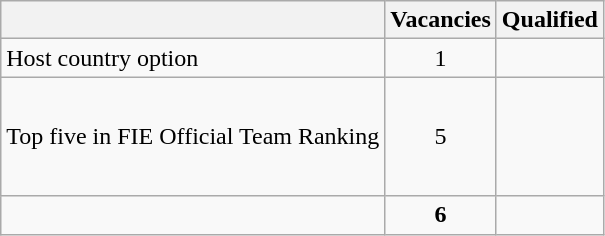<table class="wikitable">
<tr>
<th></th>
<th>Vacancies</th>
<th>Qualified</th>
</tr>
<tr>
<td>Host country option</td>
<td style="text-align:center;">1</td>
<td></td>
</tr>
<tr>
<td>Top five in FIE Official Team Ranking</td>
<td style="text-align:center;">5</td>
<td><br><br><br><br></td>
</tr>
<tr>
<td></td>
<td style="text-align:center;"><strong>6</strong></td>
<td></td>
</tr>
</table>
